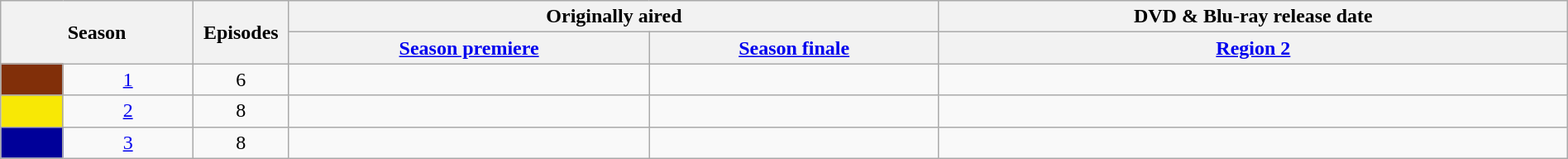<table class="wikitable" style="text-align:center" width="100%">
<tr>
<th style="padding: 0px 8px" colspan="2" rowspan="2">Season</th>
<th style="padding: 0px 8px" rowspan="2" width="12px">Episodes</th>
<th colspan="2">Originally aired</th>
<th style="padding: 0px 8px" colspan="2">DVD & Blu-ray release date</th>
</tr>
<tr>
<th><a href='#'>Season premiere</a></th>
<th><a href='#'>Season finale</a></th>
<th><a href='#'>Region 2</a></th>
</tr>
<tr>
<td bgcolor="#812f09"></td>
<td><a href='#'>1</a></td>
<td>6</td>
<td></td>
<td></td>
<td></td>
</tr>
<tr>
<td style="background: #F8E805;"></td>
<td><a href='#'>2</a></td>
<td>8</td>
<td></td>
<td></td>
<td></td>
</tr>
<tr>
<td style="background: #000099"></td>
<td><a href='#'>3</a></td>
<td>8</td>
<td></td>
<td></td>
<td></td>
</tr>
</table>
